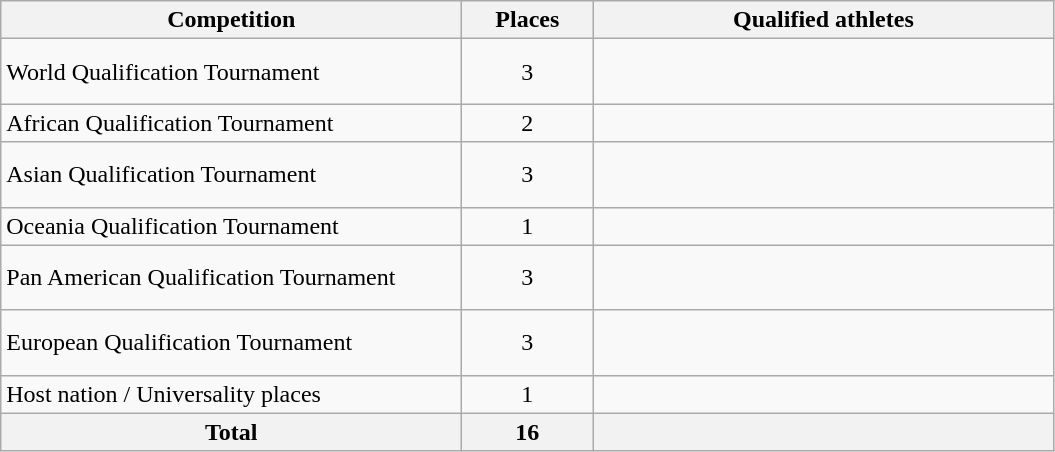<table class = "wikitable">
<tr>
<th width=300>Competition</th>
<th width=80>Places</th>
<th width=300>Qualified athletes</th>
</tr>
<tr>
<td>World Qualification Tournament</td>
<td align="center">3</td>
<td><br><br></td>
</tr>
<tr>
<td>African Qualification Tournament</td>
<td align="center">2</td>
<td><br></td>
</tr>
<tr>
<td>Asian Qualification Tournament</td>
<td align="center">3</td>
<td><br><br></td>
</tr>
<tr>
<td>Oceania Qualification Tournament</td>
<td align="center">1</td>
<td></td>
</tr>
<tr>
<td>Pan American Qualification Tournament</td>
<td align="center">3</td>
<td><br><br></td>
</tr>
<tr>
<td>European Qualification Tournament</td>
<td align="center">3</td>
<td><br><br></td>
</tr>
<tr>
<td>Host nation / Universality places</td>
<td align="center">1</td>
<td></td>
</tr>
<tr>
<th>Total</th>
<th>16</th>
<th></th>
</tr>
</table>
